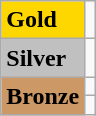<table class="wikitable">
<tr>
<td bgcolor="gold"><strong>Gold</strong></td>
<td></td>
</tr>
<tr>
<td bgcolor="silver"><strong>Silver</strong></td>
<td></td>
</tr>
<tr>
<td rowspan="2" bgcolor="#cc9966"><strong>Bronze</strong></td>
<td></td>
</tr>
<tr>
<td></td>
</tr>
</table>
